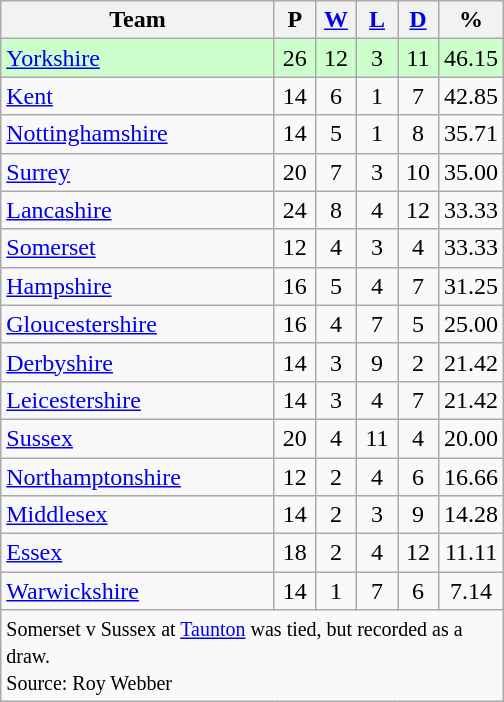<table class="wikitable" style="text-align:center;">
<tr>
<th width=175>Team</th>
<th width=20 abbr="Played">P</th>
<th width=20 abbr="Won"><a href='#'>W</a></th>
<th width=20 abbr="Lost"><a href='#'>L</a></th>
<th width=20 abbr="Drawn"><a href='#'>D</a></th>
<th width=20 abbr="% of possible points">%</th>
</tr>
<tr style="background:#ccffcc;">
<td align=left><a href='#'>Yorkshire</a></td>
<td>26</td>
<td>12</td>
<td>3</td>
<td>11</td>
<td>46.15</td>
</tr>
<tr>
<td align=left><a href='#'>Kent</a></td>
<td>14</td>
<td>6</td>
<td>1</td>
<td>7</td>
<td>42.85</td>
</tr>
<tr>
<td align=left><a href='#'>Nottinghamshire</a></td>
<td>14</td>
<td>5</td>
<td>1</td>
<td>8</td>
<td>35.71</td>
</tr>
<tr>
<td align=left><a href='#'>Surrey</a></td>
<td>20</td>
<td>7</td>
<td>3</td>
<td>10</td>
<td>35.00</td>
</tr>
<tr>
<td align=left><a href='#'>Lancashire</a></td>
<td>24</td>
<td>8</td>
<td>4</td>
<td>12</td>
<td>33.33</td>
</tr>
<tr>
<td align=left><a href='#'>Somerset</a></td>
<td>12</td>
<td>4</td>
<td>3</td>
<td>4</td>
<td>33.33</td>
</tr>
<tr>
<td align=left><a href='#'>Hampshire</a></td>
<td>16</td>
<td>5</td>
<td>4</td>
<td>7</td>
<td>31.25</td>
</tr>
<tr>
<td align=left><a href='#'>Gloucestershire</a></td>
<td>16</td>
<td>4</td>
<td>7</td>
<td>5</td>
<td>25.00</td>
</tr>
<tr>
<td align=left><a href='#'>Derbyshire</a></td>
<td>14</td>
<td>3</td>
<td>9</td>
<td>2</td>
<td>21.42</td>
</tr>
<tr>
<td align=left><a href='#'>Leicestershire</a></td>
<td>14</td>
<td>3</td>
<td>4</td>
<td>7</td>
<td>21.42</td>
</tr>
<tr>
<td align=left><a href='#'>Sussex</a></td>
<td>20</td>
<td>4</td>
<td>11</td>
<td>4</td>
<td>20.00</td>
</tr>
<tr>
<td align=left><a href='#'>Northamptonshire</a></td>
<td>12</td>
<td>2</td>
<td>4</td>
<td>6</td>
<td>16.66</td>
</tr>
<tr>
<td align=left><a href='#'>Middlesex</a></td>
<td>14</td>
<td>2</td>
<td>3</td>
<td>9</td>
<td>14.28</td>
</tr>
<tr>
<td align=left><a href='#'>Essex</a></td>
<td>18</td>
<td>2</td>
<td>4</td>
<td>12</td>
<td>11.11</td>
</tr>
<tr>
<td align=left><a href='#'>Warwickshire</a></td>
<td>14</td>
<td>1</td>
<td>7</td>
<td>6</td>
<td>7.14</td>
</tr>
<tr>
<td colspan="6" align="left"><small>Somerset v Sussex at <a href='#'>Taunton</a> was tied, but recorded as a draw.<br>Source: Roy Webber</small></td>
</tr>
</table>
